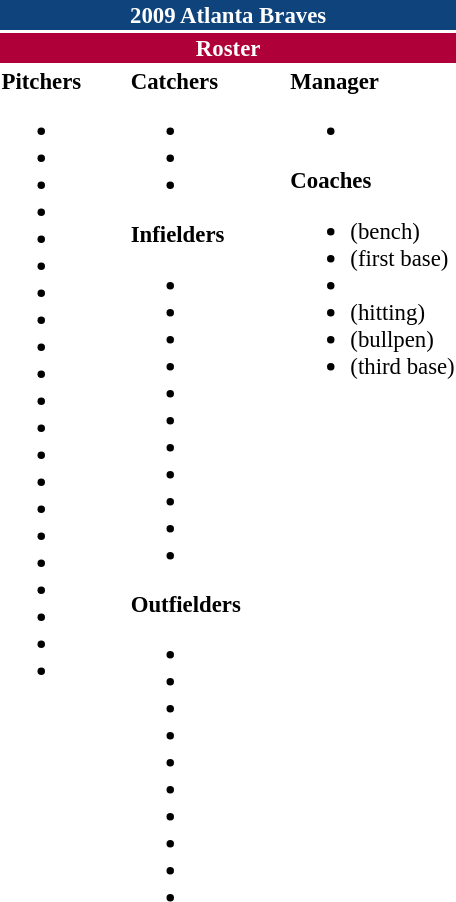<table class="toccolours" style="font-size: 95%;">
<tr>
<th colspan=10 style="background-color: #0f437c; color: #FFFFFF; text-align: center;">2009 Atlanta Braves</th>
</tr>
<tr>
<td colspan=10 style="background-color:#af0039; color: white; text-align: center;"><strong>Roster</strong></td>
</tr>
<tr>
<td valign="top"><strong>Pitchers</strong><br><ul><li></li><li></li><li></li><li></li><li></li><li></li><li></li><li></li><li></li><li></li><li></li><li></li><li></li><li></li><li></li><li></li><li></li><li></li><li></li><li></li><li></li></ul></td>
<td width="25px"></td>
<td valign="top"><strong>Catchers</strong><br><ul><li></li><li></li><li></li></ul><strong>Infielders</strong><ul><li></li><li></li><li></li><li></li><li></li><li></li><li></li><li></li><li></li><li></li><li></li></ul><strong>Outfielders</strong><ul><li></li><li></li><li></li><li></li><li></li><li></li><li></li><li></li><li></li><li></li></ul></td>
<td width="25px"></td>
<td valign="top"><strong>Manager</strong><br><ul><li></li></ul><strong>Coaches</strong><ul><li> (bench)</li><li> (first base)</li><li></li><li> (hitting)</li><li> (bullpen)</li><li> (third base)</li></ul></td>
</tr>
</table>
